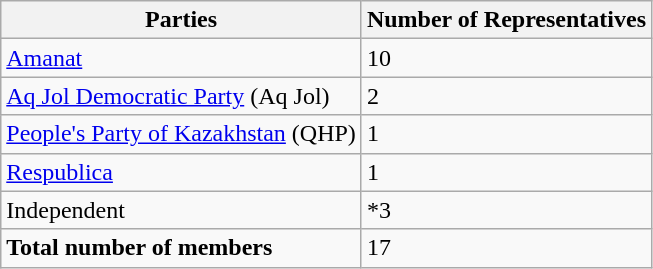<table class="wikitable">
<tr>
<th>Parties</th>
<th>Number of Representatives</th>
</tr>
<tr>
<td><a href='#'>Amanat</a></td>
<td>10</td>
</tr>
<tr>
<td><a href='#'>Aq Jol Democratic Party</a> (Aq Jol)</td>
<td>2</td>
</tr>
<tr>
<td><a href='#'>People's Party of Kazakhstan</a> (QHP)</td>
<td>1</td>
</tr>
<tr>
<td><a href='#'>Respublica</a></td>
<td>1</td>
</tr>
<tr>
<td>Independent</td>
<td>*3</td>
</tr>
<tr>
<td><strong>Total number of members</strong></td>
<td>17</td>
</tr>
</table>
